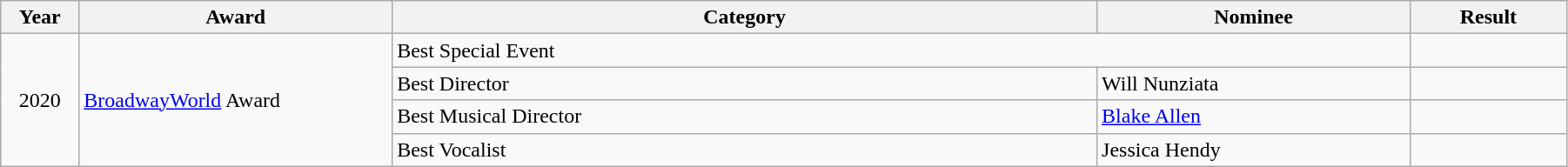<table class="wikitable" width="95%">
<tr>
<th width="5%">Year</th>
<th width="20%">Award</th>
<th width="45%">Category</th>
<th width="20%">Nominee</th>
<th width="10%">Result</th>
</tr>
<tr>
<td rowspan="10" align="center">2020</td>
<td rowspan="4"><a href='#'>BroadwayWorld</a> Award</td>
<td colspan="2">Best Special Event</td>
<td></td>
</tr>
<tr>
<td>Best Director</td>
<td>Will Nunziata</td>
<td></td>
</tr>
<tr>
<td>Best Musical Director</td>
<td><a href='#'>Blake Allen</a></td>
<td></td>
</tr>
<tr>
<td>Best Vocalist</td>
<td>Jessica Hendy</td>
<td></td>
</tr>
</table>
